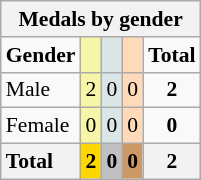<table class="wikitable" style="text-align:center;font-size:90%">
<tr style="background:#efefef;">
<th colspan=7>Medals by gender</th>
</tr>
<tr>
<td><strong>Gender</strong></td>
<td bgcolor=#f7f6a8></td>
<td bgcolor=#dce5e5></td>
<td bgcolor=#ffdab9></td>
<td><strong>Total</strong></td>
</tr>
<tr>
<td style="text-align:left;">Male</td>
<td style="background:#F7F6A8;">2</td>
<td style="background:#DCE5E5;">0</td>
<td style="background:#FFDAB9;">0</td>
<td><strong>2</strong></td>
</tr>
<tr>
<td style="text-align:left;">Female</td>
<td style="background:#F7F6A8;">0</td>
<td style="background:#DCE5E5;">0</td>
<td style="background:#FFDAB9;">0</td>
<td><strong>0</strong></td>
</tr>
<tr>
<th style="text-align:left;">Total</th>
<th style="background:gold;">2</th>
<th style="background:silver;">0</th>
<th style="background:#c96;">0</th>
<th>2</th>
</tr>
</table>
